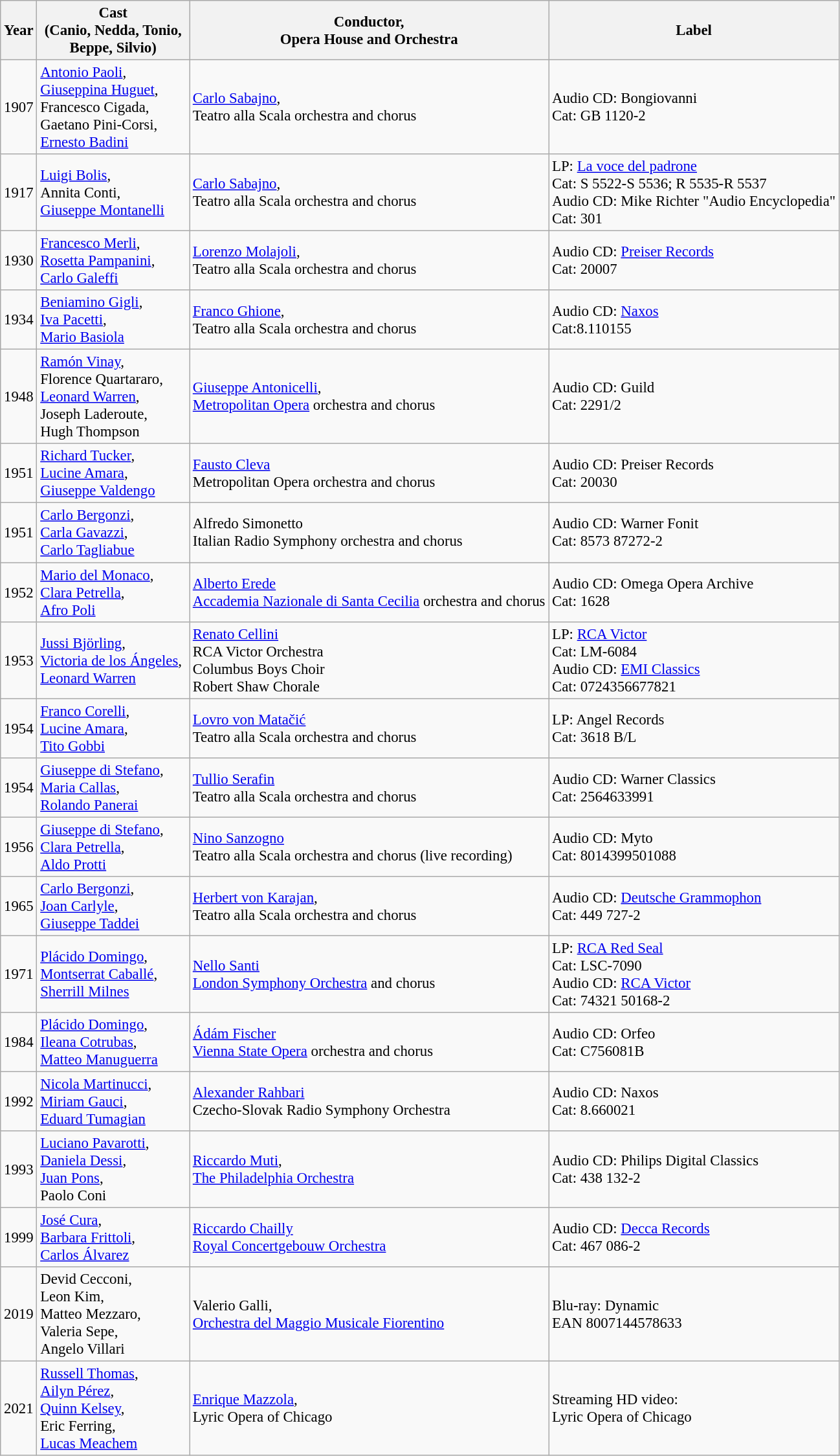<table class="wikitable" style="font-size:95%;">
<tr>
<th>Year</th>
<th width="150">Cast<br>(Canio, Nedda, Tonio, Beppe, Silvio)</th>
<th>Conductor,<br>Opera House and Orchestra</th>
<th>Label</th>
</tr>
<tr>
<td>1907</td>
<td><a href='#'>Antonio Paoli</a>,<br><a href='#'>Giuseppina Huguet</a>,<br>Francesco Cigada,<br>Gaetano Pini-Corsi,<br><a href='#'>Ernesto Badini</a></td>
<td><a href='#'>Carlo Sabajno</a>,<br>Teatro alla Scala orchestra and chorus</td>
<td>Audio CD: Bongiovanni <br>Cat: GB 1120-2</td>
</tr>
<tr>
<td>1917</td>
<td><a href='#'>Luigi Bolis</a>,<br>Annita Conti,<br><a href='#'>Giuseppe Montanelli</a></td>
<td><a href='#'>Carlo Sabajno</a>,<br>Teatro alla Scala orchestra and chorus</td>
<td>LP: <a href='#'>La voce del padrone</a><br>Cat: S 5522-S 5536; R 5535-R 5537<br>Audio CD: Mike Richter "Audio Encyclopedia"<br>Cat: 301</td>
</tr>
<tr>
<td>1930</td>
<td><a href='#'>Francesco Merli</a>,<br><a href='#'>Rosetta Pampanini</a>,<br><a href='#'>Carlo Galeffi</a></td>
<td><a href='#'>Lorenzo Molajoli</a>,<br>Teatro alla Scala orchestra and chorus</td>
<td>Audio CD: <a href='#'>Preiser Records</a> <br>Cat: 20007</td>
</tr>
<tr>
<td>1934</td>
<td><a href='#'>Beniamino Gigli</a>,<br><a href='#'>Iva Pacetti</a>,<br><a href='#'>Mario Basiola</a></td>
<td><a href='#'>Franco Ghione</a>,<br>Teatro alla Scala orchestra and chorus</td>
<td>Audio CD: <a href='#'>Naxos</a> <br> Cat:8.110155</td>
</tr>
<tr>
<td>1948</td>
<td><a href='#'>Ramón Vinay</a>,<br>Florence Quartararo,<br><a href='#'>Leonard Warren</a>,<br>Joseph Laderoute,<br>Hugh Thompson</td>
<td><a href='#'>Giuseppe Antonicelli</a>,<br><a href='#'>Metropolitan Opera</a> orchestra and chorus</td>
<td>Audio CD: Guild<br>Cat: 2291/2</td>
</tr>
<tr>
<td>1951</td>
<td><a href='#'>Richard Tucker</a>,<br><a href='#'>Lucine Amara</a>,<br><a href='#'>Giuseppe Valdengo</a></td>
<td><a href='#'>Fausto Cleva</a> <br>Metropolitan Opera orchestra and chorus</td>
<td>Audio CD: Preiser Records<br>Cat: 20030</td>
</tr>
<tr>
<td>1951</td>
<td><a href='#'>Carlo Bergonzi</a>,<br><a href='#'>Carla Gavazzi</a>,<br><a href='#'>Carlo Tagliabue</a></td>
<td>Alfredo Simonetto <br>Italian Radio Symphony orchestra and chorus</td>
<td>Audio CD: Warner Fonit<br>Cat: 8573 87272-2</td>
</tr>
<tr>
<td>1952</td>
<td><a href='#'>Mario del Monaco</a>,<br><a href='#'>Clara Petrella</a>,<br><a href='#'>Afro Poli</a></td>
<td><a href='#'>Alberto Erede</a><br><a href='#'>Accademia Nazionale di Santa Cecilia</a> orchestra and chorus</td>
<td>Audio CD: Omega Opera Archive<br>Cat: 1628</td>
</tr>
<tr>
<td>1953</td>
<td><a href='#'>Jussi Björling</a>,<br><a href='#'>Victoria de los Ángeles</a>,<br><a href='#'>Leonard Warren</a></td>
<td><a href='#'>Renato Cellini</a><br>RCA Victor Orchestra<br>Columbus Boys Choir<br>Robert Shaw Chorale</td>
<td>LP: <a href='#'>RCA Victor</a><br>Cat: LM-6084<br> Audio CD: <a href='#'>EMI Classics</a> <br>Cat: 0724356677821</td>
</tr>
<tr>
<td>1954</td>
<td><a href='#'>Franco Corelli</a>,<br><a href='#'>Lucine Amara</a>,<br><a href='#'>Tito Gobbi</a></td>
<td><a href='#'>Lovro von Matačić</a><br>Teatro alla Scala orchestra and chorus</td>
<td>LP: Angel Records<br>Cat: 3618 B/L</td>
</tr>
<tr>
<td>1954</td>
<td><a href='#'>Giuseppe di Stefano</a>,<br><a href='#'>Maria Callas</a>,<br><a href='#'>Rolando Panerai</a></td>
<td><a href='#'>Tullio Serafin</a><br>Teatro alla Scala orchestra and chorus</td>
<td>Audio CD: Warner Classics<br>Cat: 2564633991</td>
</tr>
<tr>
<td>1956</td>
<td><a href='#'>Giuseppe di Stefano</a>,<br><a href='#'>Clara Petrella</a>,<br><a href='#'>Aldo Protti</a></td>
<td><a href='#'>Nino Sanzogno</a><br>Teatro alla Scala orchestra and chorus (live recording)</td>
<td>Audio CD: Myto<br>Cat: 8014399501088</td>
</tr>
<tr>
<td>1965</td>
<td><a href='#'>Carlo Bergonzi</a>, <br><a href='#'>Joan Carlyle</a>,<br><a href='#'>Giuseppe Taddei</a></td>
<td><a href='#'>Herbert von Karajan</a>,<br>Teatro alla Scala orchestra and chorus</td>
<td>Audio CD: <a href='#'>Deutsche Grammophon</a><br>Cat: 449 727-2</td>
</tr>
<tr>
<td>1971</td>
<td><a href='#'>Plácido Domingo</a>,<br><a href='#'>Montserrat Caballé</a>,<br><a href='#'>Sherrill Milnes</a></td>
<td><a href='#'>Nello Santi</a><br><a href='#'>London Symphony Orchestra</a> and chorus</td>
<td>LP: <a href='#'>RCA Red Seal</a><br>Cat: LSC-7090<br> Audio CD: <a href='#'>RCA Victor</a><br>Cat: 74321 50168-2</td>
</tr>
<tr>
<td>1984</td>
<td><a href='#'>Plácido Domingo</a>,<br><a href='#'>Ileana Cotrubas</a>,<br><a href='#'>Matteo Manuguerra</a></td>
<td><a href='#'>Ádám Fischer</a><br> <a href='#'>Vienna State Opera</a> orchestra and chorus</td>
<td>Audio CD:  Orfeo <br>Cat: C756081B</td>
</tr>
<tr>
<td>1992</td>
<td><a href='#'>Nicola Martinucci</a>,<br><a href='#'>Miriam Gauci</a>,<br><a href='#'>Eduard Tumagian</a></td>
<td><a href='#'>Alexander Rahbari</a><br>Czecho-Slovak Radio Symphony Orchestra</td>
<td>Audio CD: Naxos <br>Cat: 8.660021</td>
</tr>
<tr>
<td>1993</td>
<td><a href='#'>Luciano Pavarotti</a>,<br><a href='#'>Daniela Dessi</a>,<br><a href='#'>Juan Pons</a>,<br>Paolo Coni</td>
<td><a href='#'>Riccardo Muti</a>,<br> <a href='#'>The Philadelphia Orchestra</a></td>
<td>Audio CD:  Philips Digital Classics <br>Cat: 438 132-2</td>
</tr>
<tr>
<td>1999</td>
<td><a href='#'>José Cura</a>,<br><a href='#'>Barbara Frittoli</a>,<br><a href='#'>Carlos Álvarez</a></td>
<td><a href='#'>Riccardo Chailly</a><br><a href='#'>Royal Concertgebouw Orchestra</a></td>
<td>Audio CD: <a href='#'>Decca Records</a><br>Cat: 467 086-2</td>
</tr>
<tr>
<td>2019</td>
<td>Devid Cecconi,<br>Leon Kim,<br>Matteo Mezzaro,<br>Valeria Sepe,<br>Angelo Villari</td>
<td>Valerio Galli,<br><a href='#'>Orchestra del Maggio Musicale Fiorentino</a></td>
<td>Blu-ray: Dynamic <br>EAN 8007144578633</td>
</tr>
<tr>
<td>2021</td>
<td><a href='#'>Russell Thomas</a>,<br><a href='#'>Ailyn Pérez</a>,<br><a href='#'>Quinn Kelsey</a>,<br>Eric Ferring,<br><a href='#'>Lucas Meachem</a></td>
<td><a href='#'>Enrique Mazzola</a>,<br>Lyric Opera of Chicago</td>
<td>Streaming HD video:<br>Lyric Opera of Chicago</td>
</tr>
</table>
